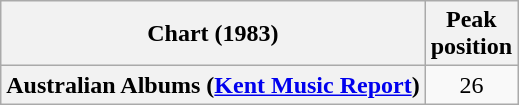<table class="wikitable plainrowheaders">
<tr>
<th scope="col">Chart (1983)</th>
<th scope="col">Peak<br>position</th>
</tr>
<tr>
<th scope="row">Australian Albums (<a href='#'>Kent Music Report</a>)</th>
<td align="center">26</td>
</tr>
</table>
